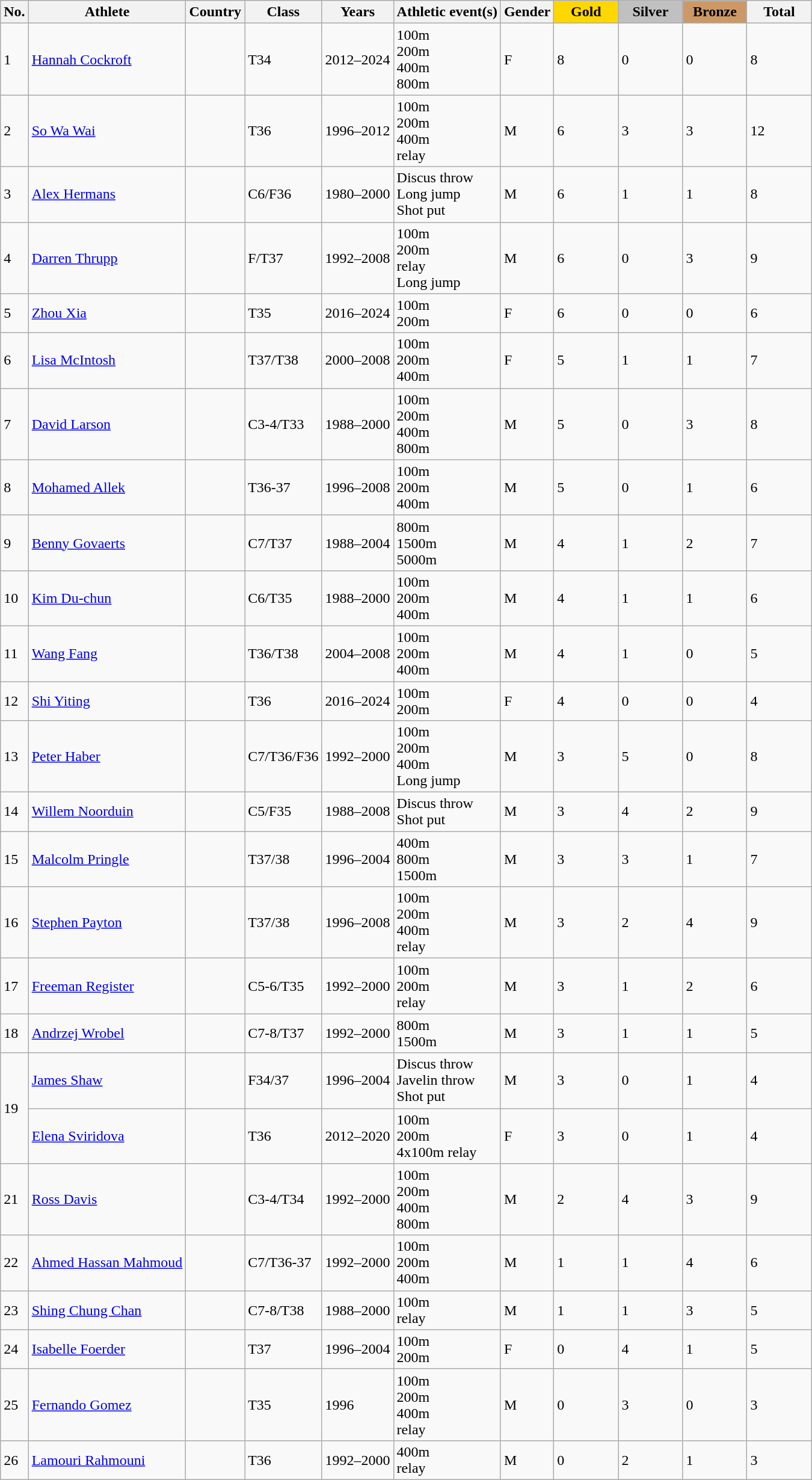<table class="wikitable sortable">
<tr>
<th>No.</th>
<th>Athlete</th>
<th>Country</th>
<th>Class</th>
<th>Years</th>
<th>Athletic event(s)</th>
<th>Gender</th>
<th style="background:gold; width:4.0em; font-weight:bold;">Gold</th>
<th style="background:silver; width:4.0em; font-weight:bold;">Silver</th>
<th style="background:#c96; width:4.0em; font-weight:bold;">Bronze</th>
<th style="width:4.0em;">Total</th>
</tr>
<tr>
<td>1</td>
<td><a href='#'>Hannah Cockroft</a></td>
<td></td>
<td>T34</td>
<td>2012–2024</td>
<td>100m<br>200m<br>400m<br> 800m</td>
<td>F</td>
<td>8</td>
<td>0</td>
<td>0</td>
<td>8</td>
</tr>
<tr>
<td>2</td>
<td><a href='#'>So Wa Wai</a></td>
<td></td>
<td>T36</td>
<td>1996–2012</td>
<td>100m<br>200m<br>400m<br> relay</td>
<td>M</td>
<td>6</td>
<td>3</td>
<td>3</td>
<td>12</td>
</tr>
<tr>
<td>3</td>
<td><a href='#'>Alex Hermans</a></td>
<td></td>
<td>C6/F36</td>
<td>1980–2000</td>
<td>Discus throw<br>Long jump<br>Shot put</td>
<td>M</td>
<td>6</td>
<td>1</td>
<td>1</td>
<td>8</td>
</tr>
<tr>
<td>4</td>
<td><a href='#'>Darren Thrupp</a></td>
<td></td>
<td>F/T37</td>
<td>1992–2008</td>
<td>100m<br>200m<br> relay<br>Long jump</td>
<td>M</td>
<td>6</td>
<td>0</td>
<td>3</td>
<td>9</td>
</tr>
<tr>
<td>5</td>
<td><a href='#'>Zhou Xia</a></td>
<td></td>
<td>T35</td>
<td>2016–2024</td>
<td>100m<br>200m</td>
<td>F</td>
<td>6</td>
<td>0</td>
<td>0</td>
<td>6</td>
</tr>
<tr>
<td>6</td>
<td><a href='#'>Lisa McIntosh</a></td>
<td></td>
<td>T37/T38</td>
<td>2000–2008</td>
<td>100m<br>200m<br>400m</td>
<td>F</td>
<td>5</td>
<td>1</td>
<td>1</td>
<td>7</td>
</tr>
<tr>
<td>7</td>
<td><a href='#'>David Larson</a></td>
<td></td>
<td>C3-4/T33</td>
<td>1988–2000</td>
<td>100m<br>200m<br>400m<br>800m</td>
<td>M</td>
<td>5</td>
<td>0</td>
<td>3</td>
<td>8</td>
</tr>
<tr>
<td>8</td>
<td><a href='#'>Mohamed Allek</a></td>
<td></td>
<td>T36-37</td>
<td>1996–2008</td>
<td>100m<br>200m<br>400m</td>
<td>M</td>
<td>5</td>
<td>0</td>
<td>1</td>
<td>6</td>
</tr>
<tr>
<td>9</td>
<td><a href='#'>Benny Govaerts</a></td>
<td></td>
<td>C7/T37</td>
<td>1988–2004</td>
<td>800m<br>1500m<br>5000m</td>
<td>M</td>
<td>4</td>
<td>1</td>
<td>2</td>
<td>7</td>
</tr>
<tr>
<td>10</td>
<td><a href='#'>Kim Du-chun</a></td>
<td></td>
<td>C6/T35</td>
<td>1988–2000</td>
<td>100m<br>200m<br>400m</td>
<td>M</td>
<td>4</td>
<td>1</td>
<td>1</td>
<td>6</td>
</tr>
<tr>
<td>11</td>
<td><a href='#'>Wang Fang</a></td>
<td></td>
<td>T36/T38</td>
<td>2004–2008</td>
<td>100m<br>200m<br>400m</td>
<td>M</td>
<td>4</td>
<td>1</td>
<td>0</td>
<td>5</td>
</tr>
<tr>
<td>12</td>
<td><a href='#'>Shi Yiting</a></td>
<td></td>
<td>T36</td>
<td>2016–2024</td>
<td>100m<br>200m</td>
<td>F</td>
<td>4</td>
<td>0</td>
<td>0</td>
<td>4</td>
</tr>
<tr>
<td>13</td>
<td><a href='#'>Peter Haber</a></td>
<td></td>
<td>C7/T36/F36</td>
<td>1992–2000</td>
<td>100m<br>200m<br>400m<br>Long jump</td>
<td>M</td>
<td>3</td>
<td>5</td>
<td>0</td>
<td>8</td>
</tr>
<tr>
<td>14</td>
<td><a href='#'>Willem Noorduin</a></td>
<td></td>
<td>C5/F35</td>
<td>1988–2008</td>
<td>Discus throw<br>Shot put</td>
<td>M</td>
<td>3</td>
<td>4</td>
<td>2</td>
<td>9</td>
</tr>
<tr>
<td>15</td>
<td><a href='#'>Malcolm Pringle</a></td>
<td></td>
<td>T37/38</td>
<td>1996–2004</td>
<td>400m<br>800m<br>1500m</td>
<td>M</td>
<td>3</td>
<td>3</td>
<td>1</td>
<td>7</td>
</tr>
<tr>
<td>16</td>
<td><a href='#'>Stephen Payton</a></td>
<td></td>
<td>T37/38</td>
<td>1996–2008</td>
<td>100m<br>200m<br>400m<br> relay</td>
<td>M</td>
<td>3</td>
<td>2</td>
<td>4</td>
<td>9</td>
</tr>
<tr>
<td>17</td>
<td><a href='#'>Freeman Register</a></td>
<td></td>
<td>C5-6/T35</td>
<td>1992–2000</td>
<td>100m<br>200m<br> relay</td>
<td>M</td>
<td>3</td>
<td>1</td>
<td>2</td>
<td>6</td>
</tr>
<tr>
<td>18</td>
<td><a href='#'>Andrzej Wrobel</a></td>
<td></td>
<td>C7-8/T37</td>
<td>1992–2000</td>
<td>800m<br>1500m</td>
<td>M</td>
<td>3</td>
<td>1</td>
<td>1</td>
<td>5</td>
</tr>
<tr>
<td rowspan=2>19</td>
<td><a href='#'>James Shaw</a></td>
<td></td>
<td>F34/37</td>
<td>1996–2004</td>
<td>Discus throw<br>Javelin throw<br>Shot put</td>
<td>M</td>
<td>3</td>
<td>0</td>
<td>1</td>
<td>4</td>
</tr>
<tr>
<td><a href='#'>Elena Sviridova</a></td>
<td></td>
<td>T36</td>
<td>2012–2020</td>
<td>100m<br>200m<br>4x100m relay</td>
<td>F</td>
<td>3</td>
<td>0</td>
<td>1</td>
<td>4</td>
</tr>
<tr>
<td>21</td>
<td><a href='#'>Ross Davis</a></td>
<td></td>
<td>C3-4/T34</td>
<td>1992–2000</td>
<td>100m<br>200m<br>400m<br>800m</td>
<td>M</td>
<td>2</td>
<td>4</td>
<td>3</td>
<td>9</td>
</tr>
<tr>
<td>22</td>
<td><a href='#'>Ahmed Hassan Mahmoud</a></td>
<td></td>
<td>C7/T36-37</td>
<td>1992–2000</td>
<td>100m<br>200m<br>400m</td>
<td>M</td>
<td>1</td>
<td>1</td>
<td>4</td>
<td>6</td>
</tr>
<tr>
<td>23</td>
<td><a href='#'>Shing Chung Chan</a></td>
<td></td>
<td>C7-8/T38</td>
<td>1988–2000</td>
<td>100m<br> relay</td>
<td>M</td>
<td>1</td>
<td>1</td>
<td>3</td>
<td>5</td>
</tr>
<tr>
<td>24</td>
<td><a href='#'>Isabelle Foerder</a></td>
<td></td>
<td>T37</td>
<td>1996–2004</td>
<td>100m<br>200m</td>
<td>F</td>
<td>0</td>
<td>4</td>
<td>1</td>
<td>5</td>
</tr>
<tr>
<td>25</td>
<td><a href='#'>Fernando Gomez</a></td>
<td></td>
<td>T35</td>
<td>1996</td>
<td>100m<br>200m<br>400m<br> relay</td>
<td>M</td>
<td>0</td>
<td>3</td>
<td>0</td>
<td>3</td>
</tr>
<tr>
<td>26</td>
<td><a href='#'>Lamouri Rahmouni</a></td>
<td></td>
<td>T36</td>
<td>1992–2000</td>
<td>400m<br> relay</td>
<td>M</td>
<td>0</td>
<td>2</td>
<td>1</td>
<td>3</td>
</tr>
</table>
